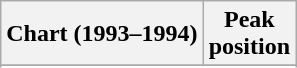<table class="wikitable sortable">
<tr>
<th align="left">Chart (1993–1994)</th>
<th align="center">Peak<br>position</th>
</tr>
<tr>
</tr>
<tr>
</tr>
<tr>
</tr>
</table>
